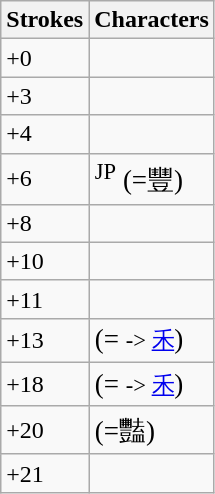<table class="wikitable">
<tr>
<th>Strokes</th>
<th>Characters</th>
</tr>
<tr>
<td>+0</td>
<td style="font-size: large;"></td>
</tr>
<tr>
<td>+3</td>
<td style="font-size: large;"> </td>
</tr>
<tr>
<td>+4</td>
<td style="font-size: large;"></td>
</tr>
<tr>
<td>+6</td>
<td style="font-size: large;"><sup>JP</sup> (=豐) </td>
</tr>
<tr>
<td>+8</td>
<td style="font-size: large;">  </td>
</tr>
<tr>
<td>+10</td>
<td style="font-size: large;"></td>
</tr>
<tr>
<td>+11</td>
<td style="font-size: large;"></td>
</tr>
<tr>
<td>+13</td>
<td style="font-size: large;"> (= <small>-> <a href='#'>禾</a></small>)</td>
</tr>
<tr>
<td>+18</td>
<td style="font-size: large;"> (= <small>-> <a href='#'>禾</a></small>)</td>
</tr>
<tr>
<td>+20</td>
<td style="font-size: large;"> (=豔)</td>
</tr>
<tr>
<td>+21</td>
<td style="font-size: large;"></td>
</tr>
</table>
